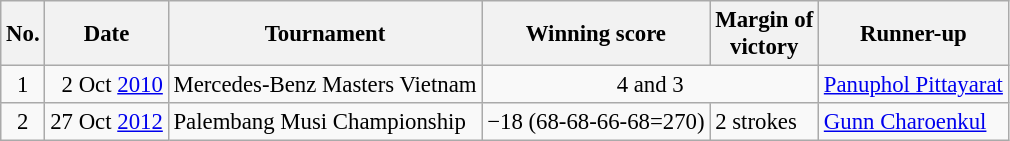<table class="wikitable" style="font-size:95%;">
<tr>
<th>No.</th>
<th>Date</th>
<th>Tournament</th>
<th>Winning score</th>
<th>Margin of<br>victory</th>
<th>Runner-up</th>
</tr>
<tr>
<td align=center>1</td>
<td align=right>2 Oct <a href='#'>2010</a></td>
<td>Mercedes-Benz Masters Vietnam</td>
<td colspan=2 align=center>4 and 3</td>
<td> <a href='#'>Panuphol Pittayarat</a></td>
</tr>
<tr>
<td align=center>2</td>
<td align=right>27 Oct <a href='#'>2012</a></td>
<td>Palembang Musi Championship</td>
<td>−18 (68-68-66-68=270)</td>
<td>2 strokes</td>
<td> <a href='#'>Gunn Charoenkul</a></td>
</tr>
</table>
